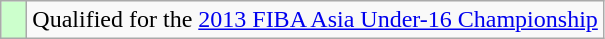<table class="wikitable">
<tr>
<td width=10px bgcolor="#ccffcc"></td>
<td>Qualified for the <a href='#'>2013 FIBA Asia Under-16 Championship</a></td>
</tr>
</table>
